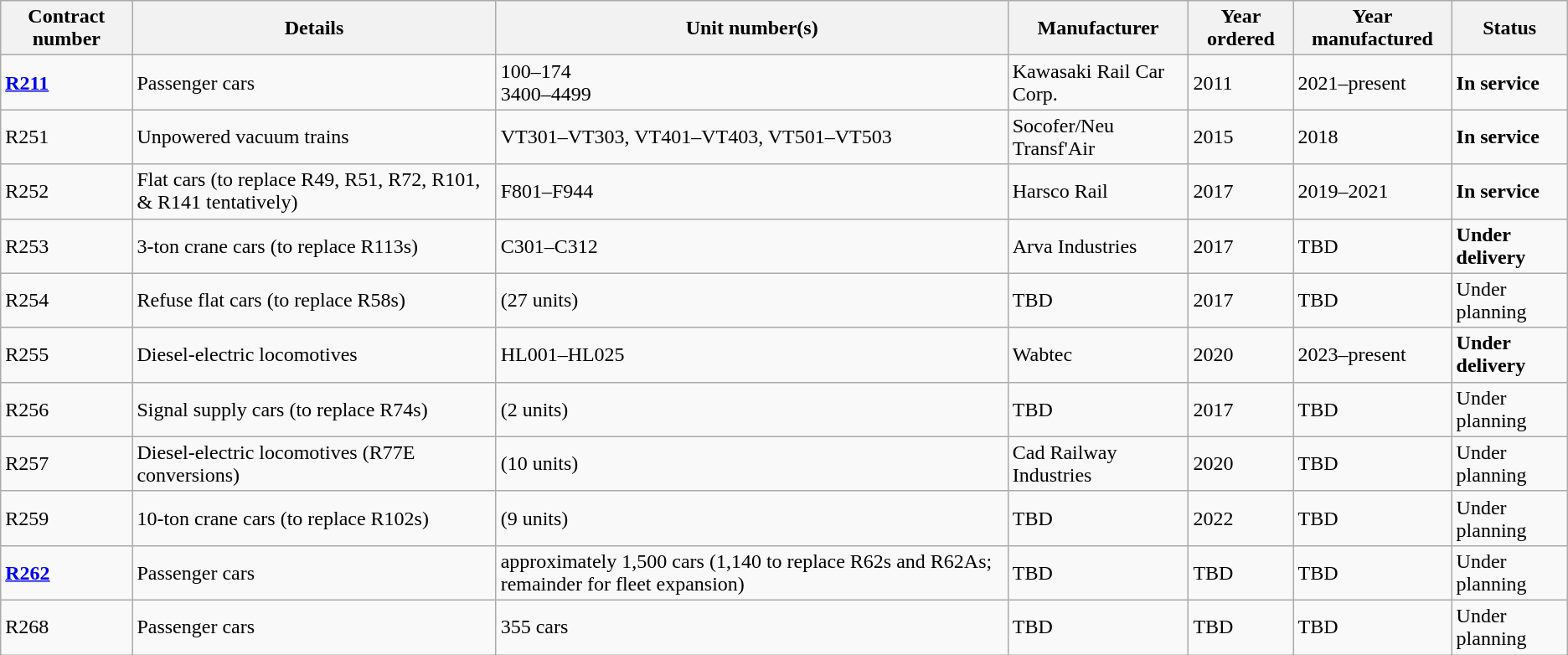<table class="wikitable sortable">
<tr>
<th>Contract number</th>
<th>Details</th>
<th>Unit number(s)</th>
<th>Manufacturer</th>
<th>Year ordered</th>
<th>Year manufactured</th>
<th>Status</th>
</tr>
<tr>
<td><strong><a href='#'>R211</a></strong></td>
<td>Passenger cars</td>
<td>100–174<br>3400–4499</td>
<td>Kawasaki Rail Car Corp.</td>
<td>2011</td>
<td>2021–present</td>
<td><strong>In service</strong></td>
</tr>
<tr>
<td>R251</td>
<td>Unpowered vacuum trains</td>
<td>VT301–VT303, VT401–VT403, VT501–VT503</td>
<td>Socofer/Neu Transf'Air</td>
<td>2015</td>
<td>2018</td>
<td><strong>In service</strong></td>
</tr>
<tr>
<td>R252</td>
<td>Flat cars (to replace R49, R51, R72, R101, & R141 tentatively)</td>
<td>F801–F944</td>
<td>Harsco Rail</td>
<td>2017</td>
<td>2019–2021</td>
<td><strong>In service</strong></td>
</tr>
<tr>
<td>R253</td>
<td>3-ton crane cars (to replace R113s)</td>
<td>C301–C312</td>
<td>Arva Industries</td>
<td>2017</td>
<td>TBD</td>
<td><strong>Under delivery</strong></td>
</tr>
<tr>
<td>R254</td>
<td>Refuse flat cars (to replace R58s)</td>
<td>(27 units)</td>
<td>TBD</td>
<td>2017</td>
<td>TBD</td>
<td>Under planning</td>
</tr>
<tr>
<td>R255</td>
<td>Diesel-electric locomotives</td>
<td>HL001–HL025</td>
<td>Wabtec</td>
<td>2020</td>
<td>2023–present</td>
<td><strong>Under delivery</strong></td>
</tr>
<tr>
<td>R256</td>
<td>Signal supply cars (to replace R74s)</td>
<td>(2 units)</td>
<td>TBD</td>
<td>2017</td>
<td>TBD</td>
<td>Under planning</td>
</tr>
<tr>
<td>R257</td>
<td>Diesel-electric locomotives (R77E conversions)</td>
<td>(10 units)</td>
<td>Cad Railway Industries</td>
<td>2020</td>
<td>TBD</td>
<td>Under planning</td>
</tr>
<tr>
<td>R259</td>
<td>10-ton crane cars (to replace R102s)</td>
<td>(9 units)</td>
<td>TBD</td>
<td>2022</td>
<td>TBD</td>
<td>Under planning</td>
</tr>
<tr>
<td><strong><a href='#'>R262</a></strong></td>
<td>Passenger cars</td>
<td>approximately 1,500 cars (1,140 to replace R62s and R62As; remainder for fleet expansion)</td>
<td>TBD</td>
<td>TBD</td>
<td>TBD</td>
<td>Under planning</td>
</tr>
<tr>
<td>R268</td>
<td>Passenger cars</td>
<td>355 cars</td>
<td>TBD</td>
<td>TBD</td>
<td>TBD</td>
<td>Under planning</td>
</tr>
</table>
